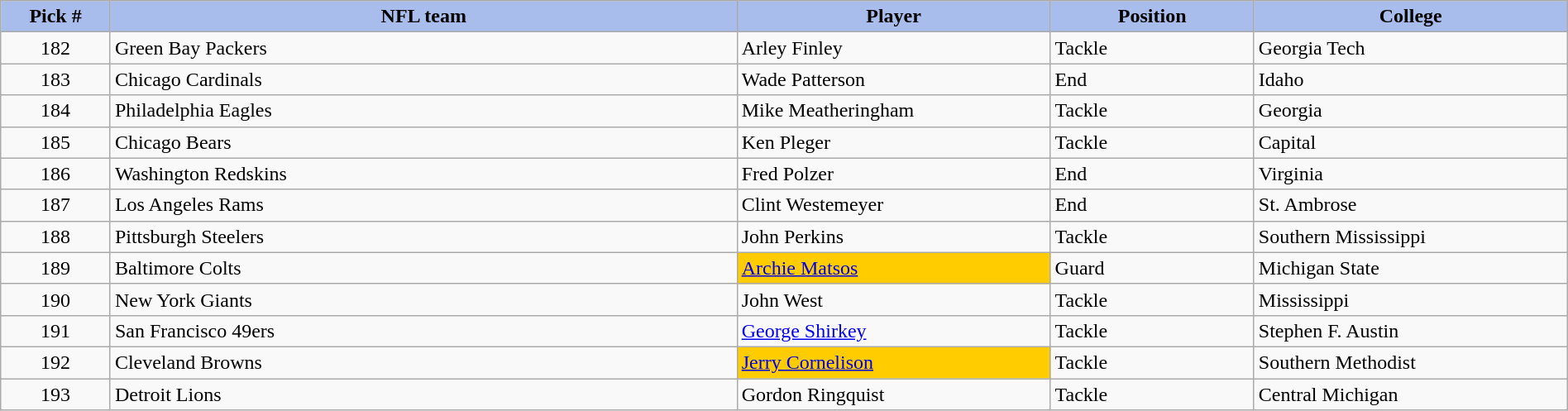<table class="wikitable sortable sortable" style="width: 100%">
<tr>
<th style="background:#A8BDEC;" width=7%>Pick #</th>
<th width=40% style="background:#A8BDEC;">NFL team</th>
<th width=20% style="background:#A8BDEC;">Player</th>
<th width=13% style="background:#A8BDEC;">Position</th>
<th style="background:#A8BDEC;">College</th>
</tr>
<tr>
<td align=center>182</td>
<td>Green Bay Packers</td>
<td>Arley Finley</td>
<td>Tackle</td>
<td>Georgia Tech</td>
</tr>
<tr>
<td align=center>183</td>
<td>Chicago Cardinals</td>
<td>Wade Patterson</td>
<td>End</td>
<td>Idaho</td>
</tr>
<tr>
<td align=center>184</td>
<td>Philadelphia Eagles</td>
<td>Mike Meatheringham</td>
<td>Tackle</td>
<td>Georgia</td>
</tr>
<tr>
<td align=center>185</td>
<td>Chicago Bears</td>
<td>Ken Pleger</td>
<td>Tackle</td>
<td>Capital</td>
</tr>
<tr>
<td align=center>186</td>
<td>Washington Redskins</td>
<td>Fred Polzer</td>
<td>End</td>
<td>Virginia</td>
</tr>
<tr>
<td align=center>187</td>
<td>Los Angeles Rams</td>
<td>Clint Westemeyer</td>
<td>End</td>
<td>St. Ambrose</td>
</tr>
<tr>
<td align=center>188</td>
<td>Pittsburgh Steelers</td>
<td>John Perkins</td>
<td>Tackle</td>
<td>Southern Mississippi</td>
</tr>
<tr>
<td align=center>189</td>
<td>Baltimore Colts</td>
<td bgcolor="#FFCC00"><a href='#'>Archie Matsos</a></td>
<td>Guard</td>
<td>Michigan State</td>
</tr>
<tr>
<td align=center>190</td>
<td>New York Giants</td>
<td>John West</td>
<td>Tackle</td>
<td>Mississippi</td>
</tr>
<tr>
<td align=center>191</td>
<td>San Francisco 49ers</td>
<td><a href='#'>George Shirkey</a></td>
<td>Tackle</td>
<td>Stephen F. Austin</td>
</tr>
<tr>
<td align=center>192</td>
<td>Cleveland Browns</td>
<td bgcolor="#FFCC00"><a href='#'>Jerry Cornelison</a></td>
<td>Tackle</td>
<td>Southern Methodist</td>
</tr>
<tr>
<td align=center>193</td>
<td>Detroit Lions</td>
<td>Gordon Ringquist</td>
<td>Tackle</td>
<td>Central Michigan</td>
</tr>
</table>
